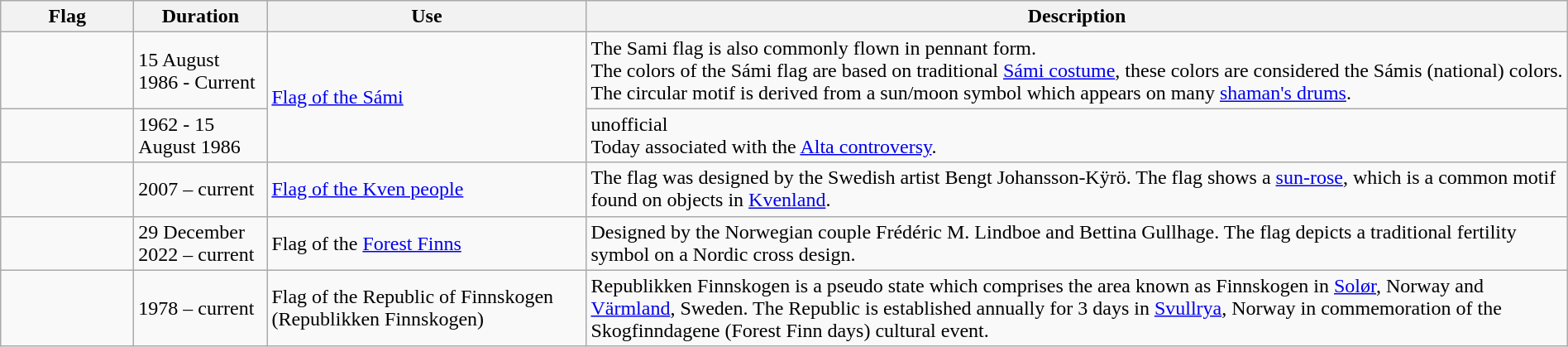<table class="wikitable" width="100%">
<tr>
<th style="width:100px;">Flag</th>
<th style="width:100px;">Duration</th>
<th style="width:250px;">Use</th>
<th style="min-width:250px">Description</th>
</tr>
<tr>
<td></td>
<td>15 August 1986 - Current</td>
<td rowspan="2"><a href='#'>Flag of the Sámi</a></td>
<td>The Sami flag is also commonly flown in pennant form.<br>The colors of the Sámi flag are based on traditional <a href='#'>Sámi costume</a>, these colors are considered the Sámis (national) colors. The circular motif is derived from a sun/moon symbol which appears on many <a href='#'>shaman's drums</a>.</td>
</tr>
<tr>
<td></td>
<td>1962 - 15 August 1986</td>
<td>unofficial<br>Today associated with the <a href='#'>Alta controversy</a>.</td>
</tr>
<tr>
<td></td>
<td>2007 – current</td>
<td><a href='#'>Flag of the Kven people</a></td>
<td>The flag was designed by the Swedish artist Bengt Johansson-Kÿrö. The flag shows a <a href='#'>sun-rose</a>, which is a common motif found on objects in <a href='#'>Kvenland</a>.</td>
</tr>
<tr>
<td></td>
<td>29 December 2022 – current</td>
<td>Flag of the <a href='#'>Forest Finns</a></td>
<td>Designed by the Norwegian couple Frédéric M. Lindboe and Bettina Gullhage. The flag depicts a traditional fertility symbol on a Nordic cross design.</td>
</tr>
<tr>
<td></td>
<td>1978 – current</td>
<td>Flag of the Republic of Finnskogen (Republikken Finnskogen)</td>
<td>Republikken Finnskogen is a pseudo state which comprises the area known as Finnskogen in <a href='#'>Solør</a>, Norway and <a href='#'>Värmland</a>, Sweden. The Republic is established annually for 3 days in <a href='#'>Svullrya</a>, Norway in commemoration of the Skogfinndagene (Forest Finn days) cultural event.</td>
</tr>
</table>
